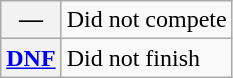<table class="wikitable">
<tr>
<th scope="row">—</th>
<td>Did not compete</td>
</tr>
<tr>
<th scope="row"><a href='#'>DNF</a></th>
<td>Did not finish</td>
</tr>
</table>
